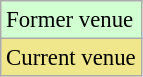<table class=wikitable style="font-size:95%">
<tr style="background:#D2FFD2;">
<td>Former venue</td>
</tr>
<tr style="background:#f0e68c;">
<td>Current venue</td>
</tr>
</table>
